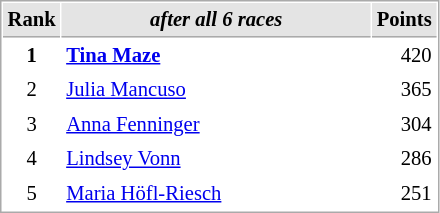<table cellspacing="1" cellpadding="3" style="border:1px solid #AAAAAA;font-size:86%">
<tr bgcolor="#E4E4E4">
<th style="border-bottom:1px solid #AAAAAA" width=10>Rank</th>
<th style="border-bottom:1px solid #AAAAAA" width=200><strong><em>after all 6 races</em></strong></th>
<th style="border-bottom:1px solid #AAAAAA" width=20>Points</th>
</tr>
<tr>
<td align="center"><strong>1</strong></td>
<td> <strong><a href='#'>Tina Maze</a> </strong></td>
<td align="right">420</td>
</tr>
<tr>
<td align="center">2</td>
<td> <a href='#'>Julia Mancuso</a></td>
<td align="right">365</td>
</tr>
<tr>
<td align="center">3</td>
<td> <a href='#'>Anna Fenninger</a></td>
<td align="right">304</td>
</tr>
<tr>
<td align="center">4</td>
<td> <a href='#'>Lindsey Vonn</a></td>
<td align="right">286</td>
</tr>
<tr>
<td align="center">5</td>
<td> <a href='#'>Maria Höfl-Riesch</a></td>
<td align="right">251</td>
</tr>
</table>
